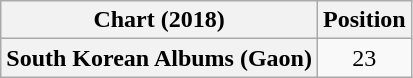<table class="wikitable plainrowheaders" style="text-align:center;">
<tr>
<th>Chart (2018)</th>
<th>Position</th>
</tr>
<tr>
<th scope="row">South Korean Albums (Gaon)</th>
<td>23</td>
</tr>
</table>
